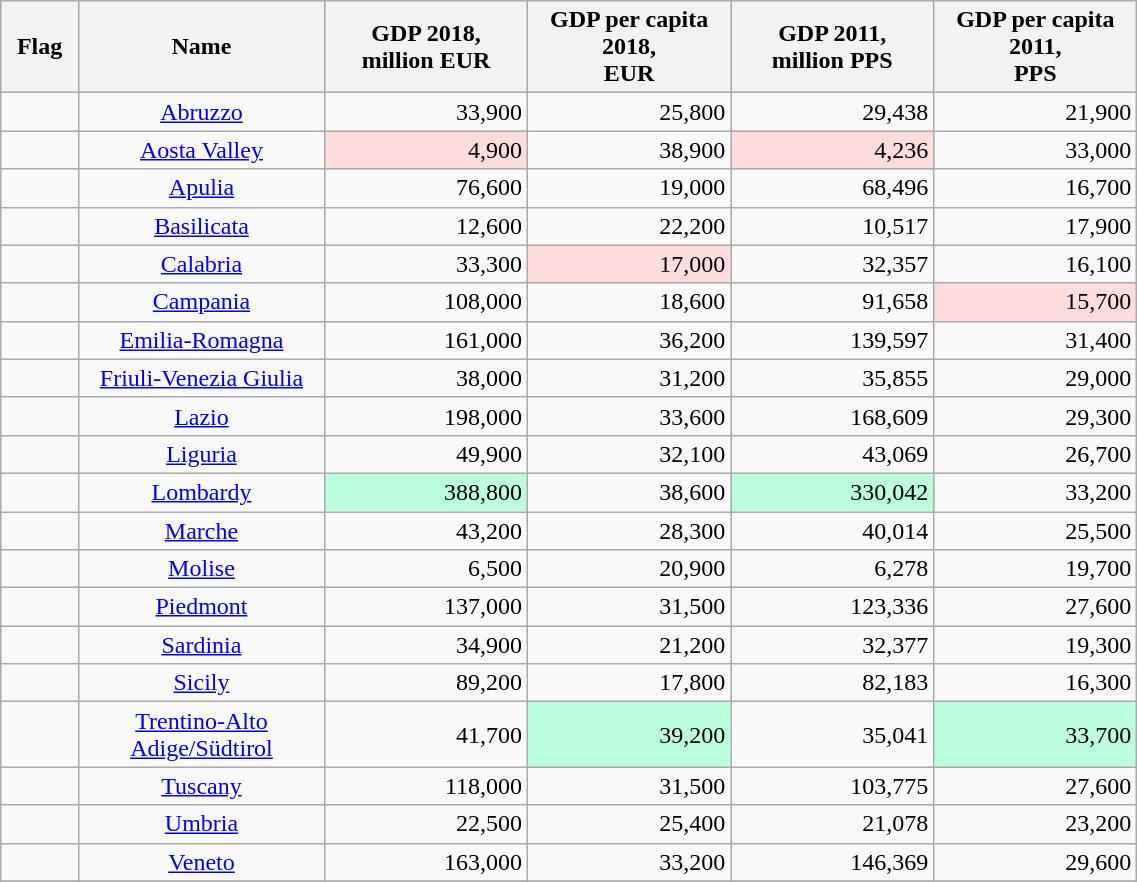<table class="wikitable sortable" align="center" width="60%" style="font-size:100%">
<tr>
<th width="3%">Flag</th>
<th width="13%">Name</th>
<th width="11%">GDP 2018,<br>million EUR</th>
<th width="11%">GDP per capita 2018,<br>EUR</th>
<th width="11%">GDP 2011,<br>million PPS</th>
<th width="11%">GDP per capita 2011,<br>PPS</th>
</tr>
<tr>
<td align=center></td>
<td align=center><a href='#'>Abruzzo</a></td>
<td align=right>33,900</td>
<td align=right>25,800</td>
<td align=right>29,438</td>
<td align=right>21,900</td>
</tr>
<tr>
<td align=center></td>
<td align=center><a href='#'>Aosta Valley</a></td>
<td align=right bgcolor=#FFDDDD>4,900</td>
<td align=right>38,900</td>
<td align=right bgcolor=#FFDDDD>4,236</td>
<td align=right>33,000</td>
</tr>
<tr>
<td align=center></td>
<td align=center><a href='#'>Apulia</a></td>
<td align=right>76,600</td>
<td align=right>19,000</td>
<td align=right>68,496</td>
<td align=right>16,700</td>
</tr>
<tr>
<td align=center></td>
<td align=center><a href='#'>Basilicata</a></td>
<td align=right>12,600</td>
<td align=right>22,200</td>
<td align=right>10,517</td>
<td align=right>17,900</td>
</tr>
<tr>
<td align=center></td>
<td align=center><a href='#'>Calabria</a></td>
<td align=right>33,300</td>
<td align=right bgcolor=#FFDDDD>17,000</td>
<td align=right>32,357</td>
<td align=right>16,100</td>
</tr>
<tr>
<td align=center></td>
<td align=center><a href='#'>Campania</a></td>
<td align=right>108,000</td>
<td align=right>18,600</td>
<td align=right>91,658</td>
<td align=right bgcolor=#FFDDDD>15,700</td>
</tr>
<tr>
<td align=center></td>
<td align=center><a href='#'>Emilia-Romagna</a></td>
<td align=right>161,000</td>
<td align=right>36,200</td>
<td align=right>139,597</td>
<td align=right>31,400</td>
</tr>
<tr>
<td align=center></td>
<td align=center><a href='#'>Friuli-Venezia Giulia</a></td>
<td align=right>38,000</td>
<td align=right>31,200</td>
<td align=right>35,855</td>
<td align=right>29,000</td>
</tr>
<tr>
<td align=center></td>
<td align=center><a href='#'>Lazio</a></td>
<td align=right>198,000</td>
<td align=right>33,600</td>
<td align=right>168,609</td>
<td align=right>29,300</td>
</tr>
<tr>
<td align=center></td>
<td align=center><a href='#'>Liguria</a></td>
<td align=right>49,900</td>
<td align=right>32,100</td>
<td align=right>43,069</td>
<td align=right>26,700</td>
</tr>
<tr>
<td align=center></td>
<td align=center><a href='#'>Lombardy</a></td>
<td align=right bgcolor=#BBFFDD>388,800</td>
<td align=right>38,600</td>
<td align=right bgcolor=#BBFFDD>330,042</td>
<td align=right>33,200</td>
</tr>
<tr>
<td align=center></td>
<td align=center><a href='#'>Marche</a></td>
<td align=right>43,200</td>
<td align=right>28,300</td>
<td align=right>40,014</td>
<td align=right>25,500</td>
</tr>
<tr>
<td align=center></td>
<td align=center><a href='#'>Molise</a></td>
<td align=right>6,500</td>
<td align=right>20,900</td>
<td align=right>6,278</td>
<td align=right>19,700</td>
</tr>
<tr>
<td align=center></td>
<td align=center><a href='#'>Piedmont</a></td>
<td align=right>137,000</td>
<td align=right>31,500</td>
<td align=right>123,336</td>
<td align=right>27,600</td>
</tr>
<tr>
<td align=center></td>
<td align=center><a href='#'>Sardinia</a></td>
<td align=right>34,900</td>
<td align=right>21,200</td>
<td align=right>32,377</td>
<td align=right>19,300</td>
</tr>
<tr>
<td align=center></td>
<td align=center><a href='#'>Sicily</a></td>
<td align=right>89,200</td>
<td align=right>17,800</td>
<td align=right>82,183</td>
<td align=right>16,300</td>
</tr>
<tr>
<td align=center></td>
<td align=center><a href='#'>Trentino-Alto Adige/Südtirol</a></td>
<td align=right>41,700</td>
<td align=right bgcolor=#BBFFDD>39,200</td>
<td align=right>35,041</td>
<td align=right bgcolor=#BBFFDD>33,700</td>
</tr>
<tr>
<td align=center></td>
<td align=center><a href='#'>Tuscany</a></td>
<td align=right>118,000</td>
<td align=right>31,500</td>
<td align=right>103,775</td>
<td align=right>27,600</td>
</tr>
<tr>
<td align=center></td>
<td align=center><a href='#'>Umbria</a></td>
<td align=right>22,500</td>
<td align=right>25,400</td>
<td align=right>21,078</td>
<td align=right>23,200</td>
</tr>
<tr>
<td align=center></td>
<td align=center><a href='#'>Veneto</a></td>
<td align=right>163,000</td>
<td align=right>33,200</td>
<td align=right>146,369</td>
<td align=right>29,600</td>
</tr>
<tr>
</tr>
<tr class="sortbottom">
</tr>
</table>
